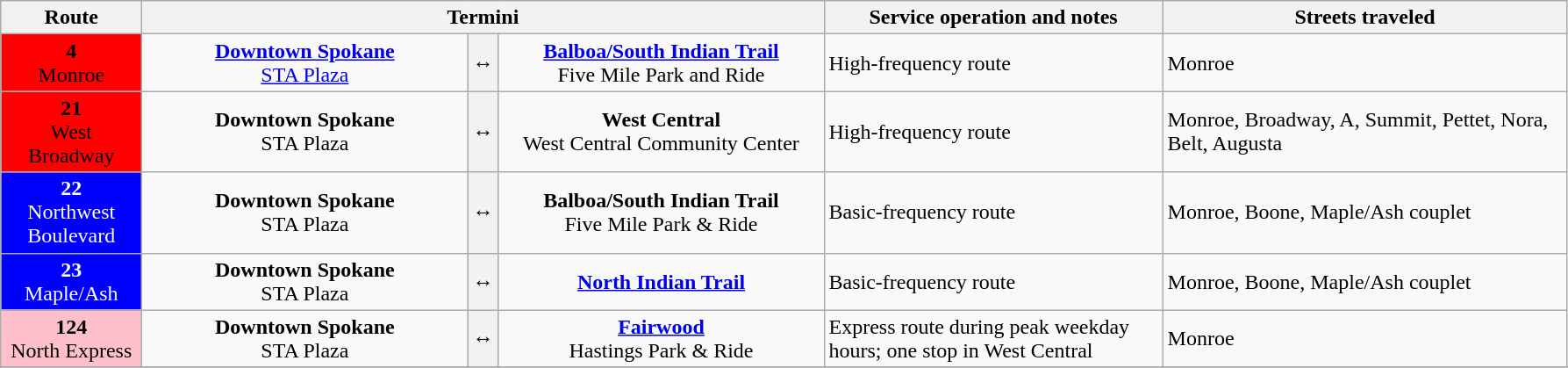<table class=wikitable style="font-size: 100%;" text-valign="center"|>
<tr>
<th width="100px">Route</th>
<th colspan=3>Termini</th>
<th width="250px">Service operation and notes</th>
<th width="300px">Streets traveled</th>
</tr>
<tr>
<td style="background:red; color:black" align="center" valign=center><div><strong>4</strong><br>Monroe</div></td>
<td ! width="240px" align="center"><strong><a href='#'>Downtown Spokane</a></strong><br><a href='#'>STA Plaza</a><br></td>
<th><span>↔</span></th>
<td ! width="240px" align="center"><strong><a href='#'>Balboa/South Indian Trail</a></strong><br>Five Mile Park and Ride<br></td>
<td>High-frequency route</td>
<td>Monroe</td>
</tr>
<tr>
<td style="background:red; color:black" align="center" valign=center><div><strong>21</strong><br>West Broadway</div></td>
<td ! width="240px" align="center"><strong>Downtown Spokane</strong><br>STA Plaza<br></td>
<th><span>↔</span></th>
<td ! width="240px" align="center"><strong>West Central</strong><br>West Central Community Center<br></td>
<td>High-frequency route</td>
<td>Monroe, Broadway, A, Summit, Pettet, Nora, Belt, Augusta</td>
</tr>
<tr>
<td style="background:blue; color:white" align="center" valign=center><div><strong>22</strong><br>Northwest Boulevard</div></td>
<td ! width="240px" align="center"><strong>Downtown Spokane</strong> <br>STA Plaza<br></td>
<th><span>↔</span></th>
<td ! width="240px" align="center"><strong>Balboa/South Indian Trail</strong><br>Five Mile Park & Ride<br></td>
<td>Basic-frequency route</td>
<td>Monroe, Boone, Maple/Ash couplet</td>
</tr>
<tr>
<td style="background:blue; color:white" align="center" valign=center><div><strong>23</strong><br>Maple/Ash</div></td>
<td ! width="240px" align="center"><strong>Downtown Spokane</strong> <br>STA Plaza<br></td>
<th><span>↔</span></th>
<td ! width="240px" align="center"><strong><a href='#'>North Indian Trail</a></strong><br></td>
<td>Basic-frequency route</td>
<td>Monroe, Boone, Maple/Ash couplet</td>
</tr>
<tr>
<td style="background:pink; color:black" align="center" valign=center><div><strong>124</strong><br>North Express</div></td>
<td ! width="240px" align="center"><strong>Downtown Spokane</strong> <br>STA Plaza<br></td>
<th><span>↔</span></th>
<td ! width="240px" align="center"><strong><a href='#'>Fairwood</a></strong><br>Hastings Park & Ride<br></td>
<td>Express route during peak weekday hours; one stop in West Central</td>
<td>Monroe</td>
</tr>
<tr>
</tr>
</table>
